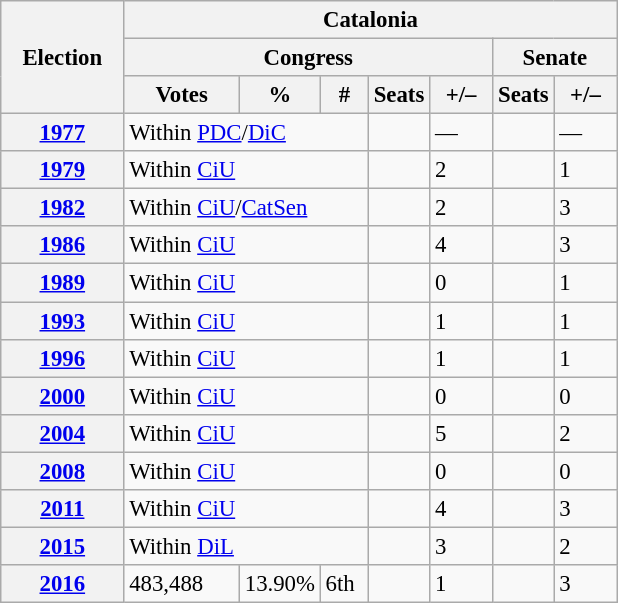<table class="wikitable" style="font-size:95%; text-align:left;">
<tr>
<th rowspan="3" width="75">Election</th>
<th colspan="7">Catalonia</th>
</tr>
<tr>
<th colspan="5">Congress</th>
<th colspan="2">Senate</th>
</tr>
<tr>
<th width="70">Votes</th>
<th width="35">%</th>
<th width="25">#</th>
<th>Seats</th>
<th width="35">+/–</th>
<th>Seats</th>
<th width="35">+/–</th>
</tr>
<tr>
<th><a href='#'>1977</a></th>
<td colspan="3">Within <a href='#'>PDC</a>/<a href='#'>DiC</a></td>
<td></td>
<td>—</td>
<td></td>
<td>—</td>
</tr>
<tr>
<th><a href='#'>1979</a></th>
<td colspan="3">Within <a href='#'>CiU</a></td>
<td></td>
<td>2</td>
<td></td>
<td>1</td>
</tr>
<tr>
<th><a href='#'>1982</a></th>
<td colspan="3">Within <a href='#'>CiU</a>/<a href='#'>CatSen</a></td>
<td></td>
<td>2</td>
<td></td>
<td>3</td>
</tr>
<tr>
<th><a href='#'>1986</a></th>
<td colspan="3">Within <a href='#'>CiU</a></td>
<td></td>
<td>4</td>
<td></td>
<td>3</td>
</tr>
<tr>
<th><a href='#'>1989</a></th>
<td colspan="3">Within <a href='#'>CiU</a></td>
<td></td>
<td>0</td>
<td></td>
<td>1</td>
</tr>
<tr>
<th><a href='#'>1993</a></th>
<td colspan="3">Within <a href='#'>CiU</a></td>
<td></td>
<td>1</td>
<td></td>
<td>1</td>
</tr>
<tr>
<th><a href='#'>1996</a></th>
<td colspan="3">Within <a href='#'>CiU</a></td>
<td></td>
<td>1</td>
<td></td>
<td>1</td>
</tr>
<tr>
<th><a href='#'>2000</a></th>
<td colspan="3">Within <a href='#'>CiU</a></td>
<td></td>
<td>0</td>
<td></td>
<td>0</td>
</tr>
<tr>
<th><a href='#'>2004</a></th>
<td colspan="3">Within <a href='#'>CiU</a></td>
<td></td>
<td>5</td>
<td></td>
<td>2</td>
</tr>
<tr>
<th><a href='#'>2008</a></th>
<td colspan="3">Within <a href='#'>CiU</a></td>
<td></td>
<td>0</td>
<td></td>
<td>0</td>
</tr>
<tr>
<th><a href='#'>2011</a></th>
<td colspan="3">Within <a href='#'>CiU</a></td>
<td></td>
<td>4</td>
<td></td>
<td>3</td>
</tr>
<tr>
<th><a href='#'>2015</a></th>
<td colspan="3">Within <a href='#'>DiL</a></td>
<td></td>
<td>3</td>
<td></td>
<td>2</td>
</tr>
<tr>
<th><a href='#'>2016</a></th>
<td>483,488</td>
<td>13.90%</td>
<td>6th</td>
<td></td>
<td>1</td>
<td></td>
<td>3</td>
</tr>
</table>
